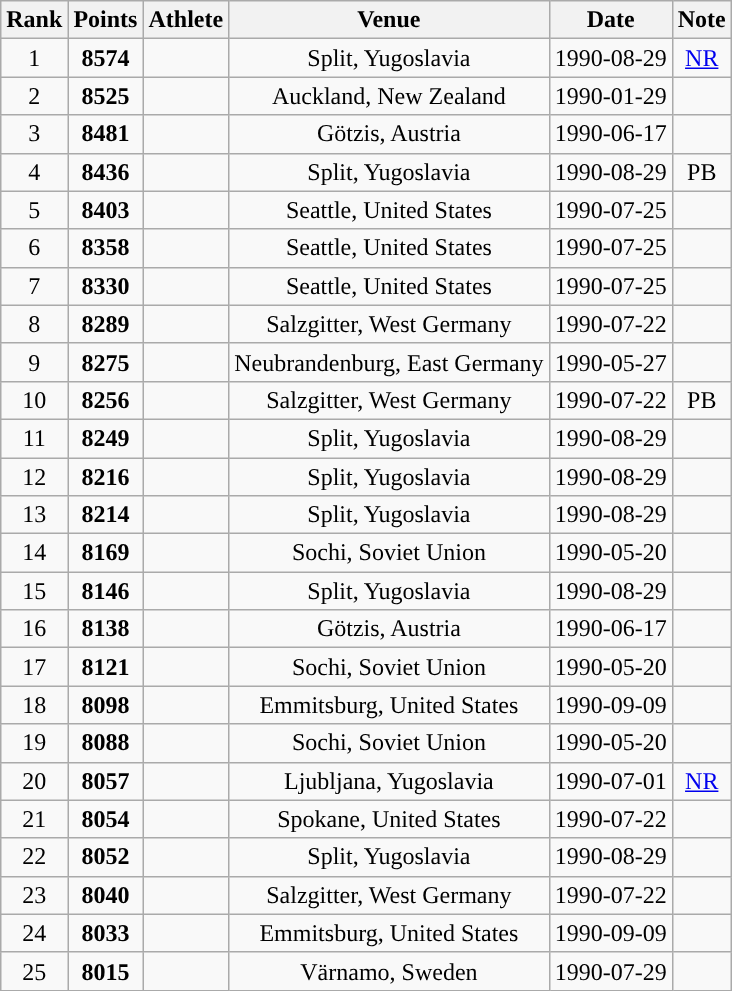<table class="wikitable" style=" text-align:center;">
<tr>
<th>Rank</th>
<th>Points</th>
<th>Athlete</th>
<th>Venue</th>
<th>Date</th>
<th>Note</th>
</tr>
<tr>
<td>1</td>
<td><strong>8574</strong></td>
<td align=left></td>
<td>Split, Yugoslavia</td>
<td>1990-08-29</td>
<td><a href='#'>NR</a></td>
</tr>
<tr>
<td>2</td>
<td><strong>8525</strong></td>
<td align=left></td>
<td>Auckland, New Zealand</td>
<td>1990-01-29</td>
<td></td>
</tr>
<tr>
<td>3</td>
<td><strong>8481</strong></td>
<td align=left></td>
<td>Götzis, Austria</td>
<td>1990-06-17</td>
<td></td>
</tr>
<tr>
<td>4</td>
<td><strong>8436</strong></td>
<td align=left></td>
<td>Split, Yugoslavia</td>
<td>1990-08-29</td>
<td>PB</td>
</tr>
<tr>
<td>5</td>
<td><strong>8403</strong></td>
<td align=left></td>
<td>Seattle, United States</td>
<td>1990-07-25</td>
<td></td>
</tr>
<tr>
<td>6</td>
<td><strong>8358</strong></td>
<td align=left></td>
<td>Seattle, United States</td>
<td>1990-07-25</td>
<td></td>
</tr>
<tr>
<td>7</td>
<td><strong>8330</strong></td>
<td align=left></td>
<td>Seattle, United States</td>
<td>1990-07-25</td>
<td></td>
</tr>
<tr>
<td>8</td>
<td><strong>8289</strong></td>
<td align=left></td>
<td>Salzgitter, West Germany</td>
<td>1990-07-22</td>
<td></td>
</tr>
<tr>
<td>9</td>
<td><strong>8275</strong></td>
<td align=left></td>
<td>Neubrandenburg, East Germany</td>
<td>1990-05-27</td>
<td></td>
</tr>
<tr>
<td>10</td>
<td><strong>8256</strong></td>
<td align=left></td>
<td>Salzgitter, West Germany</td>
<td>1990-07-22</td>
<td>PB</td>
</tr>
<tr>
<td>11</td>
<td><strong>8249</strong></td>
<td align=left></td>
<td>Split, Yugoslavia</td>
<td>1990-08-29</td>
<td></td>
</tr>
<tr>
<td>12</td>
<td><strong>8216</strong></td>
<td align=left></td>
<td>Split, Yugoslavia</td>
<td>1990-08-29</td>
<td></td>
</tr>
<tr>
<td>13</td>
<td><strong>8214</strong></td>
<td align=left></td>
<td>Split, Yugoslavia</td>
<td>1990-08-29</td>
<td></td>
</tr>
<tr>
<td>14</td>
<td><strong>8169</strong></td>
<td align=left></td>
<td>Sochi, Soviet Union</td>
<td>1990-05-20</td>
<td></td>
</tr>
<tr>
<td>15</td>
<td><strong>8146</strong></td>
<td align=left></td>
<td>Split, Yugoslavia</td>
<td>1990-08-29</td>
<td></td>
</tr>
<tr>
<td>16</td>
<td><strong>8138</strong></td>
<td align=left></td>
<td>Götzis, Austria</td>
<td>1990-06-17</td>
<td></td>
</tr>
<tr>
<td>17</td>
<td><strong>8121</strong></td>
<td align=left></td>
<td>Sochi, Soviet Union</td>
<td>1990-05-20</td>
<td></td>
</tr>
<tr>
<td>18</td>
<td><strong>8098</strong></td>
<td align=left></td>
<td>Emmitsburg, United States</td>
<td>1990-09-09</td>
<td></td>
</tr>
<tr>
<td>19</td>
<td><strong>8088</strong></td>
<td align=left></td>
<td>Sochi, Soviet Union</td>
<td>1990-05-20</td>
<td></td>
</tr>
<tr>
<td>20</td>
<td><strong>8057</strong></td>
<td align=left></td>
<td>Ljubljana, Yugoslavia</td>
<td>1990-07-01</td>
<td><a href='#'>NR</a></td>
</tr>
<tr>
<td>21</td>
<td><strong>8054</strong></td>
<td align=left></td>
<td>Spokane, United States</td>
<td>1990-07-22</td>
<td></td>
</tr>
<tr>
<td>22</td>
<td><strong>8052</strong></td>
<td align=left></td>
<td>Split, Yugoslavia</td>
<td>1990-08-29</td>
<td></td>
</tr>
<tr>
<td>23</td>
<td><strong>8040</strong></td>
<td align=left></td>
<td>Salzgitter, West Germany</td>
<td>1990-07-22</td>
<td></td>
</tr>
<tr>
<td>24</td>
<td><strong>8033</strong></td>
<td align=left></td>
<td>Emmitsburg, United States</td>
<td>1990-09-09</td>
<td></td>
</tr>
<tr>
<td>25</td>
<td><strong>8015</strong></td>
<td align=left></td>
<td>Värnamo, Sweden</td>
<td>1990-07-29</td>
<td></td>
</tr>
</table>
